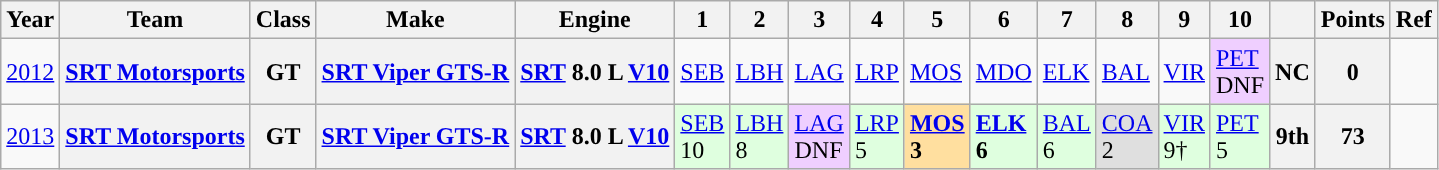<table class="wikitable">
<tr>
<th>Year</th>
<th>Team</th>
<th>Class</th>
<th>Make</th>
<th>Engine</th>
<th>1</th>
<th>2</th>
<th>3</th>
<th>4</th>
<th>5</th>
<th>6</th>
<th>7</th>
<th>8</th>
<th>9</th>
<th>10</th>
<th></th>
<th>Points</th>
<th>Ref</th>
</tr>
<tr>
<td><a href='#'>2012</a></td>
<th><a href='#'>SRT Motorsports</a></th>
<th>GT</th>
<th><a href='#'>SRT Viper GTS-R</a></th>
<th><a href='#'>SRT</a> 8.0 L <a href='#'>V10</a></th>
<td><a href='#'>SEB</a></td>
<td><a href='#'>LBH</a></td>
<td><a href='#'>LAG</a></td>
<td><a href='#'>LRP</a></td>
<td><a href='#'>MOS</a></td>
<td><a href='#'>MDO</a></td>
<td><a href='#'>ELK</a></td>
<td><a href='#'>BAL</a></td>
<td><a href='#'>VIR</a></td>
<td style="background:#EFCFFF;"><a href='#'>PET</a><br>DNF</td>
<th>NC</th>
<th>0</th>
<td></td>
</tr>
<tr>
<td><a href='#'>2013</a></td>
<th><a href='#'>SRT Motorsports</a></th>
<th>GT</th>
<th><a href='#'>SRT Viper GTS-R</a></th>
<th><a href='#'>SRT</a> 8.0 L <a href='#'>V10</a></th>
<td style="background:#DFFFDF;"><a href='#'>SEB</a><br>10</td>
<td style="background:#DFFFDF;"><a href='#'>LBH</a><br>8</td>
<td style="background:#EFCFFF;"><a href='#'>LAG</a><br>DNF</td>
<td style="background:#DFFFDF;"><a href='#'>LRP</a><br>5</td>
<td style="background:#FFDF9F;”"><strong><a href='#'>MOS</a><br>3</strong></td>
<td style="background:#DFFFDF;"><strong><a href='#'>ELK</a><br>6</strong></td>
<td style="background:#DFFFDF;"><a href='#'>BAL</a><br>6</td>
<td style="background:#DFDFDF;"><a href='#'>COA</a><br>2</td>
<td style="background:#DFFFDF;"><a href='#'>VIR</a><br>9†</td>
<td style="background:#DFFFDF;"><a href='#'>PET</a><br>5</td>
<th>9th</th>
<th>73</th>
<td></td>
</tr>
</table>
